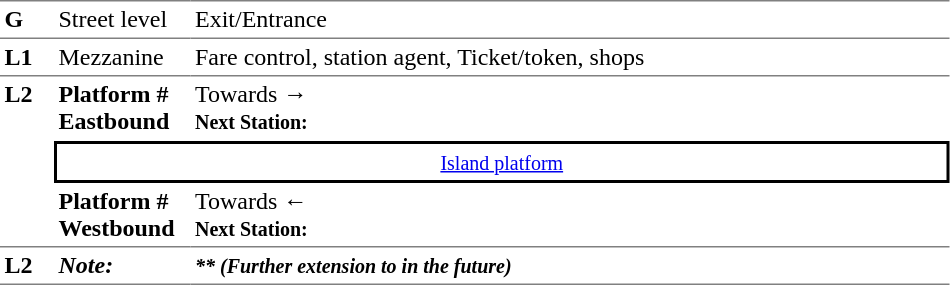<table border="0" cellspacing="0" cellpadding="3">
<tr>
<td width="30" valign="top" style="border-top:solid 1px gray;border-bottom:solid 1px gray;"><strong>G</strong></td>
<td width="85" valign="top" style="border-top:solid 1px gray;border-bottom:solid 1px gray;">Street level</td>
<td width="500" valign="top" style="border-top:solid 1px gray;border-bottom:solid 1px gray;">Exit/Entrance</td>
</tr>
<tr>
<td style="border-bottom:solid 1px gray;"><strong>L1</strong></td>
<td style="border-bottom:solid 1px gray;">Mezzanine</td>
<td style="border-bottom:solid 1px gray;">Fare control, station agent, Ticket/token, shops</td>
</tr>
<tr>
<td rowspan="3" width="30" valign="top" style="border-bottom:solid 1px gray;"><strong>L2</strong></td>
<td width="85" style="border-bottom:solid 1px white;"><span><strong>Platform #</strong><br><strong>Eastbound</strong></span></td>
<td width="500" style="border-bottom:solid 1px white;">Towards → <br><small><strong>Next Station:</strong> </small></td>
</tr>
<tr>
<td colspan="2" style="border-top:solid 2px black;border-right:solid 2px black;border-left:solid 2px black;border-bottom:solid 2px black;text-align:center;"><small><a href='#'>Island platform</a></small></td>
</tr>
<tr>
<td width="85" style="border-bottom:solid 1px gray;"><span><strong>Platform #</strong><br><strong>Westbound</strong></span></td>
<td width="500" style="border-bottom:solid 1px gray;">Towards ←  <br><small><strong>Next Station:</strong> </small></td>
</tr>
<tr>
<td style="border-bottom:solid 1px gray;" width="30" valign="top"><strong>L2</strong></td>
<td style="border-bottom:solid 1px gray;" width="85" valign="top"><strong><em>Note:</em></strong></td>
<td style="border-bottom:solid 1px gray;" width="500" valign="top"><strong><em><small>** (Further extension to  in the future)</small></em></strong></td>
</tr>
<tr>
</tr>
</table>
